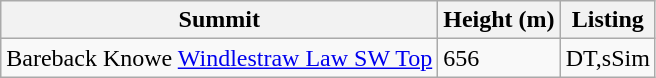<table class="wikitable sortable">
<tr>
<th>Summit</th>
<th>Height (m)</th>
<th>Listing</th>
</tr>
<tr>
<td>Bareback Knowe <a href='#'>Windlestraw Law SW Top</a></td>
<td>656</td>
<td>DT,sSim</td>
</tr>
</table>
